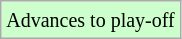<table class="wikitable">
<tr>
<td style="background-color: #ccffcc;"><small>Advances to play-off</small></td>
</tr>
</table>
